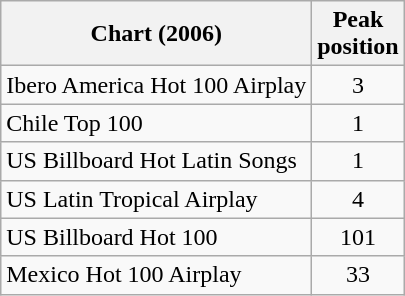<table class="wikitable">
<tr>
<th style="text-align:center;">Chart (2006)</th>
<th style="text-align:center;">Peak<br>position</th>
</tr>
<tr>
<td align="left">Ibero America Hot 100 Airplay</td>
<td style="text-align:center;">3</td>
</tr>
<tr>
<td align="left">Chile Top 100</td>
<td style="text-align:center;">1</td>
</tr>
<tr>
<td align="left">US Billboard Hot Latin Songs</td>
<td style="text-align:center;">1</td>
</tr>
<tr>
<td align="left">US Latin Tropical Airplay</td>
<td style="text-align:center;">4</td>
</tr>
<tr>
<td align="left">US Billboard Hot 100</td>
<td style="text-align:center;">101</td>
</tr>
<tr>
<td align="left">Mexico Hot 100 Airplay</td>
<td style="text-align:center;">33</td>
</tr>
</table>
